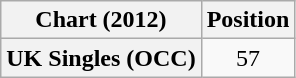<table class="wikitable sortable plainrowheaders" style="text-align:center">
<tr>
<th scope="col">Chart (2012)</th>
<th scope="col">Position</th>
</tr>
<tr>
<th scope="row">UK Singles (OCC)</th>
<td>57</td>
</tr>
</table>
